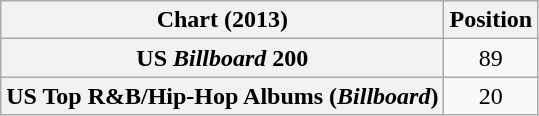<table class="wikitable sortable plainrowheaders" style="text-align:center">
<tr>
<th scope="col">Chart (2013)</th>
<th scope="col">Position</th>
</tr>
<tr>
<th scope="row">US <em>Billboard</em> 200</th>
<td>89</td>
</tr>
<tr>
<th scope="row">US Top R&B/Hip-Hop Albums (<em>Billboard</em>)</th>
<td>20</td>
</tr>
</table>
